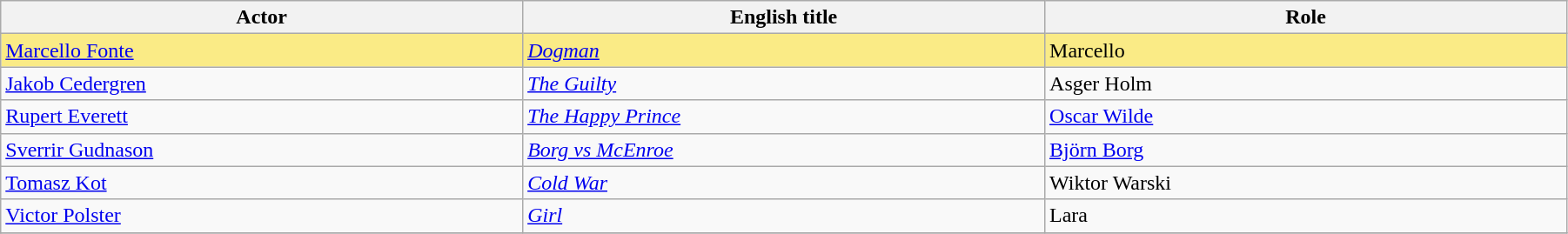<table class="wikitable" width="95%" cellpadding="5">
<tr>
<th width="18%">Actor</th>
<th width="18%">English title</th>
<th width="18%">Role</th>
</tr>
<tr style="background:#FAEB86">
<td> <a href='#'>Marcello Fonte</a></td>
<td><em><a href='#'>Dogman</a></em></td>
<td>Marcello</td>
</tr>
<tr>
<td> <a href='#'>Jakob Cedergren</a></td>
<td><em><a href='#'>The Guilty</a></em></td>
<td>Asger Holm</td>
</tr>
<tr>
<td> <a href='#'>Rupert Everett</a></td>
<td><em><a href='#'>The Happy Prince</a></em></td>
<td><a href='#'>Oscar Wilde</a></td>
</tr>
<tr>
<td> <a href='#'>Sverrir Gudnason</a></td>
<td><em><a href='#'>Borg vs McEnroe</a></em></td>
<td><a href='#'>Björn Borg</a></td>
</tr>
<tr>
<td> <a href='#'>Tomasz Kot</a></td>
<td><em><a href='#'>Cold War</a></em></td>
<td>Wiktor Warski</td>
</tr>
<tr>
<td> <a href='#'>Victor Polster</a></td>
<td><em><a href='#'>Girl</a></em></td>
<td>Lara</td>
</tr>
<tr>
</tr>
</table>
